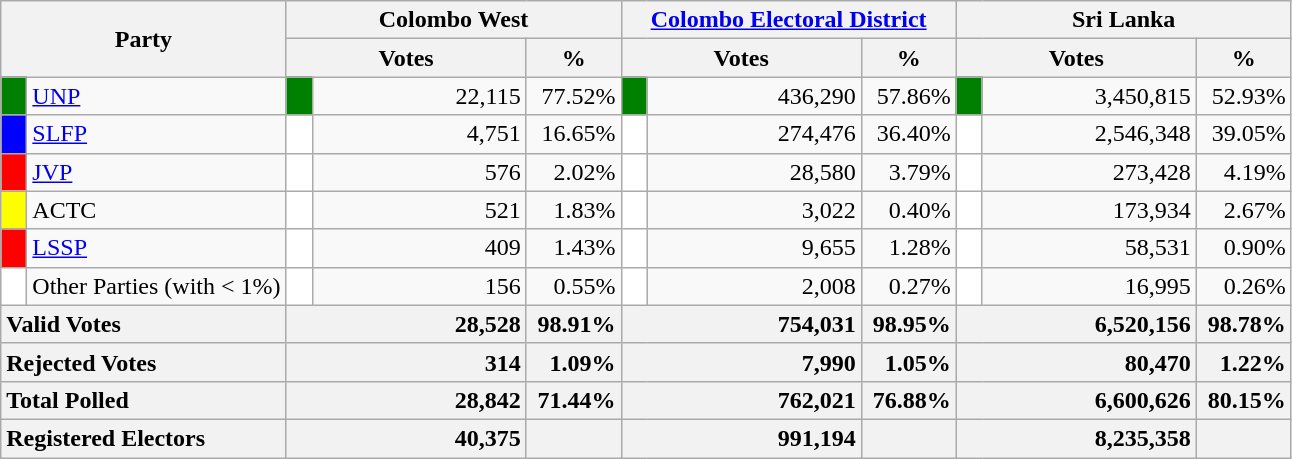<table class="wikitable">
<tr>
<th colspan="2" width="144px"rowspan="2">Party</th>
<th colspan="3" width="216px">Colombo West</th>
<th colspan="3" width="216px"><a href='#'>Colombo Electoral District</a></th>
<th colspan="3" width="216px">Sri Lanka</th>
</tr>
<tr>
<th colspan="2" width="144px">Votes</th>
<th>%</th>
<th colspan="2" width="144px">Votes</th>
<th>%</th>
<th colspan="2" width="144px">Votes</th>
<th>%</th>
</tr>
<tr>
<td style="background-color:green;" width="10px"></td>
<td style="text-align:left;"><a href='#'>UNP</a></td>
<td style="background-color:green;" width="10px"></td>
<td style="text-align:right;">22,115</td>
<td style="text-align:right;">77.52%</td>
<td style="background-color:green;" width="10px"></td>
<td style="text-align:right;">436,290</td>
<td style="text-align:right;">57.86%</td>
<td style="background-color:green;" width="10px"></td>
<td style="text-align:right;">3,450,815</td>
<td style="text-align:right;">52.93%</td>
</tr>
<tr>
<td style="background-color:blue;" width="10px"></td>
<td style="text-align:left;"><a href='#'>SLFP</a></td>
<td style="background-color:white;" width="10px"></td>
<td style="text-align:right;">4,751</td>
<td style="text-align:right;">16.65%</td>
<td style="background-color:white;" width="10px"></td>
<td style="text-align:right;">274,476</td>
<td style="text-align:right;">36.40%</td>
<td style="background-color:white;" width="10px"></td>
<td style="text-align:right;">2,546,348</td>
<td style="text-align:right;">39.05%</td>
</tr>
<tr>
<td style="background-color:red;" width="10px"></td>
<td style="text-align:left;"><a href='#'>JVP</a></td>
<td style="background-color:white;" width="10px"></td>
<td style="text-align:right;">576</td>
<td style="text-align:right;">2.02%</td>
<td style="background-color:white;" width="10px"></td>
<td style="text-align:right;">28,580</td>
<td style="text-align:right;">3.79%</td>
<td style="background-color:white;" width="10px"></td>
<td style="text-align:right;">273,428</td>
<td style="text-align:right;">4.19%</td>
</tr>
<tr>
<td style="background-color:yellow;" width="10px"></td>
<td style="text-align:left;">ACTC</td>
<td style="background-color:white;" width="10px"></td>
<td style="text-align:right;">521</td>
<td style="text-align:right;">1.83%</td>
<td style="background-color:white;" width="10px"></td>
<td style="text-align:right;">3,022</td>
<td style="text-align:right;">0.40%</td>
<td style="background-color:white;" width="10px"></td>
<td style="text-align:right;">173,934</td>
<td style="text-align:right;">2.67%</td>
</tr>
<tr>
<td style="background-color:red;" width="10px"></td>
<td style="text-align:left;"><a href='#'>LSSP</a></td>
<td style="background-color:white;" width="10px"></td>
<td style="text-align:right;">409</td>
<td style="text-align:right;">1.43%</td>
<td style="background-color:white;" width="10px"></td>
<td style="text-align:right;">9,655</td>
<td style="text-align:right;">1.28%</td>
<td style="background-color:white;" width="10px"></td>
<td style="text-align:right;">58,531</td>
<td style="text-align:right;">0.90%</td>
</tr>
<tr>
<td style="background-color:white;" width="10px"></td>
<td style="text-align:left;">Other Parties (with < 1%)</td>
<td style="background-color:white;" width="10px"></td>
<td style="text-align:right;">156</td>
<td style="text-align:right;">0.55%</td>
<td style="background-color:white;" width="10px"></td>
<td style="text-align:right;">2,008</td>
<td style="text-align:right;">0.27%</td>
<td style="background-color:white;" width="10px"></td>
<td style="text-align:right;">16,995</td>
<td style="text-align:right;">0.26%</td>
</tr>
<tr>
<th colspan="2" width="144px"style="text-align:left;">Valid Votes</th>
<th style="text-align:right;"colspan="2" width="144px">28,528</th>
<th style="text-align:right;">98.91%</th>
<th style="text-align:right;"colspan="2" width="144px">754,031</th>
<th style="text-align:right;">98.95%</th>
<th style="text-align:right;"colspan="2" width="144px">6,520,156</th>
<th style="text-align:right;">98.78%</th>
</tr>
<tr>
<th colspan="2" width="144px"style="text-align:left;">Rejected Votes</th>
<th style="text-align:right;"colspan="2" width="144px">314</th>
<th style="text-align:right;">1.09%</th>
<th style="text-align:right;"colspan="2" width="144px">7,990</th>
<th style="text-align:right;">1.05%</th>
<th style="text-align:right;"colspan="2" width="144px">80,470</th>
<th style="text-align:right;">1.22%</th>
</tr>
<tr>
<th colspan="2" width="144px"style="text-align:left;">Total Polled</th>
<th style="text-align:right;"colspan="2" width="144px">28,842</th>
<th style="text-align:right;">71.44%</th>
<th style="text-align:right;"colspan="2" width="144px">762,021</th>
<th style="text-align:right;">76.88%</th>
<th style="text-align:right;"colspan="2" width="144px">6,600,626</th>
<th style="text-align:right;">80.15%</th>
</tr>
<tr>
<th colspan="2" width="144px"style="text-align:left;">Registered Electors</th>
<th style="text-align:right;"colspan="2" width="144px">40,375</th>
<th></th>
<th style="text-align:right;"colspan="2" width="144px">991,194</th>
<th></th>
<th style="text-align:right;"colspan="2" width="144px">8,235,358</th>
<th></th>
</tr>
</table>
